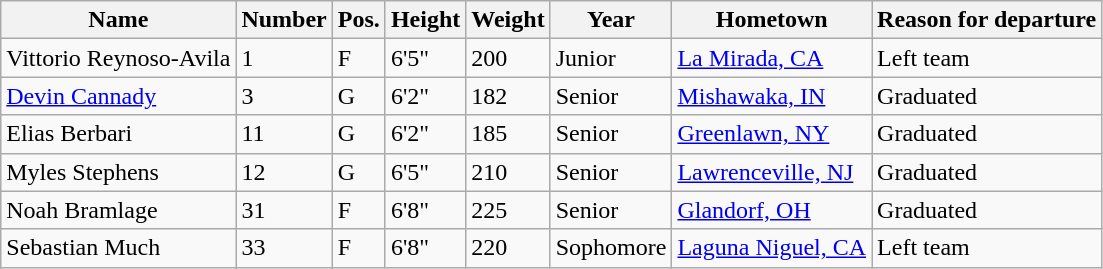<table class="wikitable sortable" border="1">
<tr>
<th>Name</th>
<th>Number</th>
<th>Pos.</th>
<th>Height</th>
<th>Weight</th>
<th>Year</th>
<th>Hometown</th>
<th class="unsortable">Reason for departure</th>
</tr>
<tr>
<td>Vittorio Reynoso-Avila</td>
<td>1</td>
<td>F</td>
<td>6'5"</td>
<td>200</td>
<td>Junior</td>
<td><a href='#'>La Mirada, CA</a></td>
<td>Left team</td>
</tr>
<tr>
<td><a href='#'>Devin Cannady</a></td>
<td>3</td>
<td>G</td>
<td>6'2"</td>
<td>182</td>
<td>Senior</td>
<td><a href='#'>Mishawaka, IN</a></td>
<td>Graduated</td>
</tr>
<tr>
<td>Elias Berbari</td>
<td>11</td>
<td>G</td>
<td>6'2"</td>
<td>185</td>
<td>Senior</td>
<td><a href='#'>Greenlawn, NY</a></td>
<td>Graduated</td>
</tr>
<tr>
<td>Myles Stephens</td>
<td>12</td>
<td>G</td>
<td>6'5"</td>
<td>210</td>
<td>Senior</td>
<td><a href='#'>Lawrenceville, NJ</a></td>
<td>Graduated</td>
</tr>
<tr>
<td>Noah Bramlage</td>
<td>31</td>
<td>F</td>
<td>6'8"</td>
<td>225</td>
<td>Senior</td>
<td><a href='#'>Glandorf, OH</a></td>
<td>Graduated</td>
</tr>
<tr>
<td>Sebastian Much</td>
<td>33</td>
<td>F</td>
<td>6'8"</td>
<td>220</td>
<td>Sophomore</td>
<td><a href='#'>Laguna Niguel, CA</a></td>
<td>Left team</td>
</tr>
</table>
